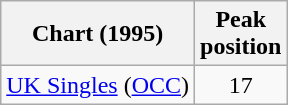<table class="wikitable">
<tr>
<th>Chart (1995)</th>
<th>Peak <br> position</th>
</tr>
<tr>
<td><a href='#'>UK Singles</a> (<a href='#'>OCC</a>)</td>
<td align="center">17</td>
</tr>
</table>
